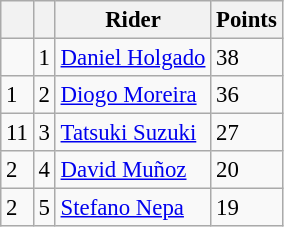<table class="wikitable" style="font-size: 95%;">
<tr>
<th></th>
<th></th>
<th>Rider</th>
<th>Points</th>
</tr>
<tr>
<td></td>
<td align=center>1</td>
<td> <a href='#'>Daniel Holgado</a></td>
<td align=left>38</td>
</tr>
<tr>
<td> 1</td>
<td align=center>2</td>
<td> <a href='#'>Diogo Moreira</a></td>
<td align=left>36</td>
</tr>
<tr>
<td> 11</td>
<td align=center>3</td>
<td> <a href='#'>Tatsuki Suzuki</a></td>
<td align=left>27</td>
</tr>
<tr>
<td> 2</td>
<td align=center>4</td>
<td> <a href='#'>David Muñoz</a></td>
<td align=left>20</td>
</tr>
<tr>
<td> 2</td>
<td align=center>5</td>
<td> <a href='#'>Stefano Nepa</a></td>
<td align=left>19</td>
</tr>
</table>
